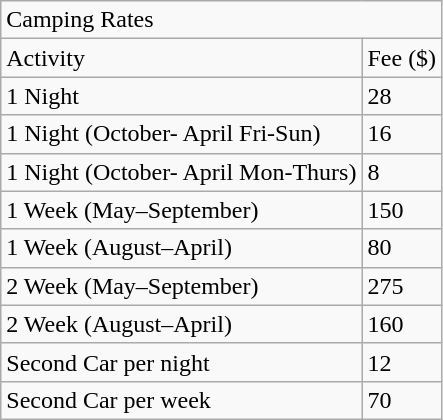<table class="wikitable">
<tr>
<td colspan="2" rowspan="1">Camping Rates</td>
</tr>
<tr>
<td>Activity</td>
<td>Fee ($)</td>
</tr>
<tr>
<td>1 Night</td>
<td>28</td>
</tr>
<tr>
<td>1 Night (October- April Fri-Sun)</td>
<td>16</td>
</tr>
<tr>
<td>1 Night (October- April Mon-Thurs)</td>
<td>8</td>
</tr>
<tr>
<td>1 Week (May–September)</td>
<td>150</td>
</tr>
<tr>
<td>1 Week (August–April)</td>
<td>80</td>
</tr>
<tr>
<td>2 Week (May–September)</td>
<td>275</td>
</tr>
<tr>
<td>2 Week (August–April)</td>
<td>160</td>
</tr>
<tr>
<td>Second Car per night</td>
<td>12</td>
</tr>
<tr>
<td>Second Car per week</td>
<td>70</td>
</tr>
</table>
